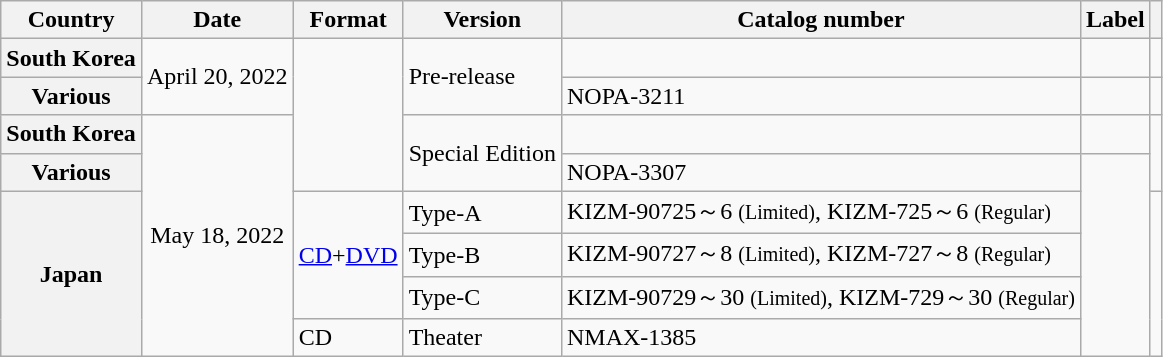<table class="wikitable plainrowheaders">
<tr>
<th scope="col">Country</th>
<th>Date</th>
<th>Format</th>
<th>Version</th>
<th>Catalog number</th>
<th>Label</th>
<th></th>
</tr>
<tr>
<th scope="row">South Korea</th>
<td scope="row" rowspan=2>April 20, 2022</td>
<td scope="row" rowspan=4></td>
<td scope="row" rowspan=2>Pre-release</td>
<td></td>
<td></td>
<td></td>
</tr>
<tr>
<th scope="row" rowspan=1>Various</th>
<td>NOPA-3211</td>
<td rowspan=1><a href='#'></a></td>
<td></td>
</tr>
<tr>
<th scope="row">South Korea</th>
<td scope="row" rowspan=6 style="text-align:center">May 18, 2022</td>
<td scope="row" rowspan=2>Special Edition</td>
<td></td>
<td></td>
</tr>
<tr>
<th scope="row" rowspan=1>Various</th>
<td>NOPA-3307</td>
<td rowspan=5></td>
</tr>
<tr>
<th scope="row" rowspan=4>Japan</th>
<td rowspan=3><a href='#'>CD</a>+<a href='#'>DVD</a></td>
<td>Type-A</td>
<td>KIZM-90725～6 <small>(Limited)</small>, KIZM-725～6 <small>(Regular)</small></td>
<td rowspan=5 style="text-align:center"></td>
</tr>
<tr>
<td>Type-B</td>
<td>KIZM-90727～8 <small>(Limited)</small>, KIZM-727～8 <small>(Regular)</small></td>
</tr>
<tr>
<td>Type-C</td>
<td>KIZM-90729～30 <small>(Limited)</small>, KIZM-729～30 <small>(Regular)</small></td>
</tr>
<tr>
<td>CD</td>
<td>Theater</td>
<td>NMAX-1385</td>
</tr>
</table>
